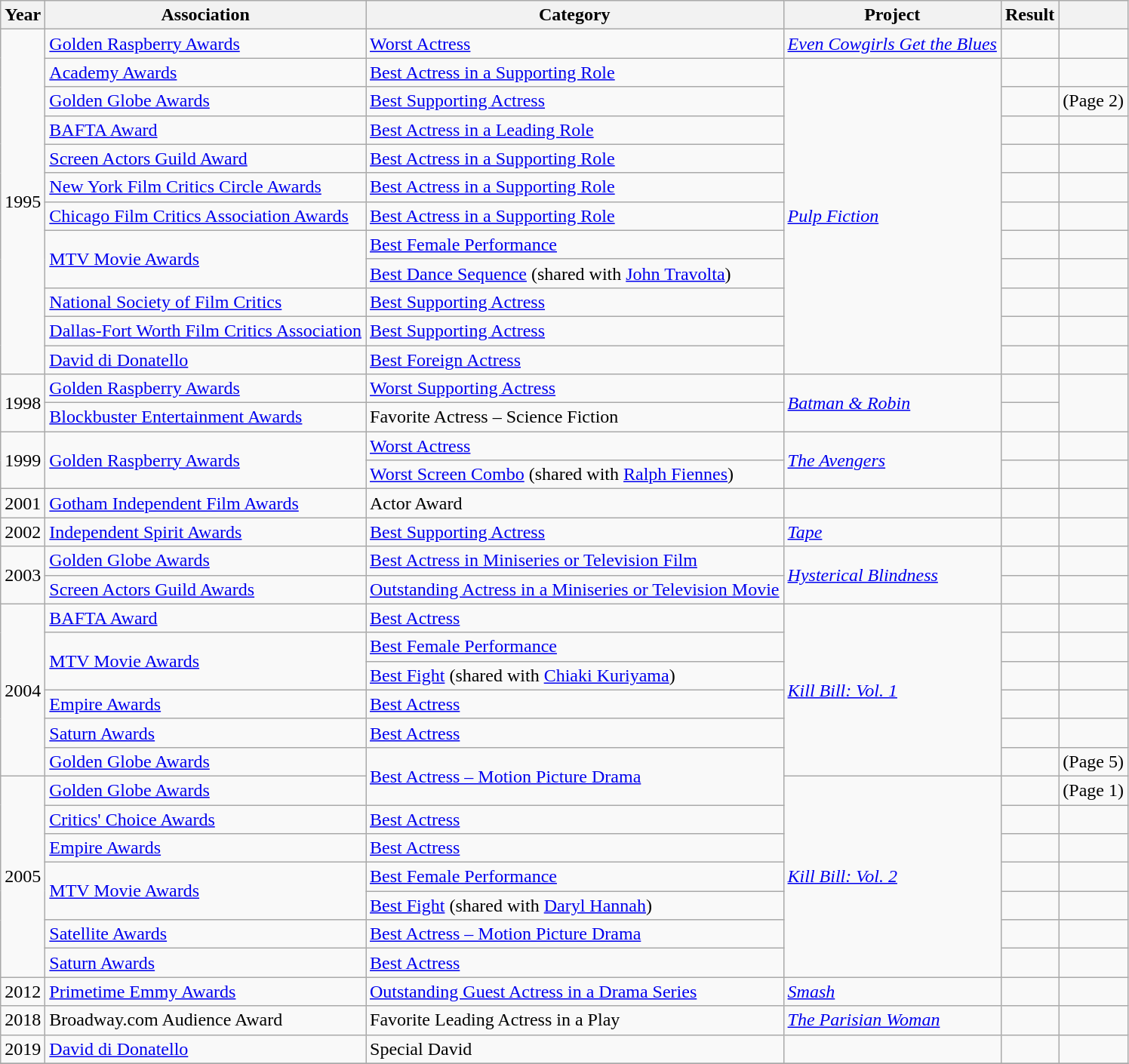<table class="wikitable sortable">
<tr>
<th scope="col">Year</th>
<th scope="col">Association</th>
<th scope="col">Category</th>
<th scope="col">Project</th>
<th scope="col">Result</th>
<th scope="col"></th>
</tr>
<tr>
<td rowspan="12">1995</td>
<td><a href='#'>Golden Raspberry Awards</a></td>
<td scope="row"><a href='#'>Worst Actress</a></td>
<td><em><a href='#'>Even Cowgirls Get the Blues</a></em></td>
<td></td>
<td></td>
</tr>
<tr>
<td><a href='#'>Academy Awards</a></td>
<td scope="row"><a href='#'>Best Actress in a Supporting Role</a></td>
<td rowspan="11"><em><a href='#'>Pulp Fiction</a></em></td>
<td></td>
<td></td>
</tr>
<tr>
<td><a href='#'>Golden Globe Awards</a></td>
<td scope="row"><a href='#'>Best Supporting Actress</a></td>
<td></td>
<td>  (Page 2)</td>
</tr>
<tr>
<td><a href='#'>BAFTA Award</a></td>
<td scope="row"><a href='#'>Best Actress in a Leading Role</a></td>
<td></td>
<td></td>
</tr>
<tr>
<td><a href='#'>Screen Actors Guild Award</a></td>
<td scope="row"><a href='#'>Best Actress in a Supporting Role</a></td>
<td></td>
<td></td>
</tr>
<tr>
<td><a href='#'>New York Film Critics Circle Awards</a></td>
<td scope="row"><a href='#'>Best Actress in a Supporting Role</a></td>
<td></td>
<td></td>
</tr>
<tr>
<td><a href='#'>Chicago Film Critics Association Awards</a></td>
<td scope="row"><a href='#'>Best Actress in a Supporting Role</a></td>
<td></td>
<td></td>
</tr>
<tr>
<td rowspan="2"><a href='#'>MTV Movie Awards</a></td>
<td scope="row"><a href='#'>Best Female Performance</a></td>
<td></td>
<td></td>
</tr>
<tr>
<td scope="row"><a href='#'>Best Dance Sequence</a> (shared with <a href='#'>John Travolta</a>)</td>
<td></td>
<td></td>
</tr>
<tr>
<td><a href='#'>National Society of Film Critics</a></td>
<td scope="row"><a href='#'>Best Supporting Actress</a></td>
<td></td>
<td></td>
</tr>
<tr>
<td><a href='#'>Dallas-Fort Worth Film Critics Association</a></td>
<td scope="row"><a href='#'>Best Supporting Actress</a></td>
<td></td>
<td></td>
</tr>
<tr>
<td><a href='#'>David di Donatello</a></td>
<td scope="row"><a href='#'>Best Foreign Actress</a></td>
<td></td>
<td></td>
</tr>
<tr>
<td rowspan="2">1998</td>
<td><a href='#'>Golden Raspberry Awards</a></td>
<td scope="row"><a href='#'>Worst Supporting Actress</a></td>
<td rowspan="2"><em><a href='#'>Batman & Robin</a></em></td>
<td></td>
<td rowspan=2></td>
</tr>
<tr>
<td><a href='#'>Blockbuster Entertainment Awards</a></td>
<td scope="row">Favorite Actress – Science Fiction</td>
<td></td>
</tr>
<tr>
<td rowspan="2">1999</td>
<td rowspan="2"><a href='#'>Golden Raspberry Awards</a></td>
<td scope="row"><a href='#'>Worst Actress</a></td>
<td rowspan="2"><em><a href='#'>The Avengers</a></em></td>
<td></td>
<td></td>
</tr>
<tr>
<td scope="row"><a href='#'>Worst Screen Combo</a> (shared with <a href='#'>Ralph Fiennes</a>)</td>
<td></td>
<td></td>
</tr>
<tr>
<td>2001</td>
<td><a href='#'>Gotham Independent Film Awards</a></td>
<td scope="row">Actor Award</td>
<td></td>
<td></td>
<td></td>
</tr>
<tr>
<td>2002</td>
<td><a href='#'>Independent Spirit Awards</a></td>
<td scope="row"><a href='#'>Best Supporting Actress</a></td>
<td><em><a href='#'>Tape</a></em></td>
<td></td>
<td></td>
</tr>
<tr>
<td rowspan=2>2003</td>
<td><a href='#'>Golden Globe Awards</a></td>
<td scope="row"><a href='#'>Best Actress in Miniseries or Television Film</a></td>
<td rowspan=2><em><a href='#'>Hysterical Blindness</a></em></td>
<td></td>
<td></td>
</tr>
<tr>
<td><a href='#'>Screen Actors Guild Awards</a></td>
<td scope="row"><a href='#'>Outstanding Actress in a Miniseries or Television Movie</a></td>
<td></td>
<td></td>
</tr>
<tr>
<td rowspan="6">2004</td>
<td><a href='#'>BAFTA Award</a></td>
<td scope="row"><a href='#'>Best Actress</a></td>
<td rowspan="6"><em><a href='#'>Kill Bill: Vol. 1</a></em></td>
<td></td>
<td></td>
</tr>
<tr>
<td rowspan="2"><a href='#'>MTV Movie Awards</a></td>
<td scope="row"><a href='#'>Best Female Performance</a></td>
<td></td>
<td></td>
</tr>
<tr>
<td scope="row"><a href='#'>Best Fight</a> (shared with <a href='#'>Chiaki Kuriyama</a>)</td>
<td></td>
<td></td>
</tr>
<tr>
<td><a href='#'>Empire Awards</a></td>
<td scope="row"><a href='#'>Best Actress</a></td>
<td></td>
<td></td>
</tr>
<tr>
<td><a href='#'>Saturn Awards</a></td>
<td scope="row"><a href='#'>Best Actress</a></td>
<td></td>
<td></td>
</tr>
<tr>
<td><a href='#'>Golden Globe Awards</a></td>
<td scope="row" rowspan="2"><a href='#'>Best Actress – Motion Picture Drama</a></td>
<td></td>
<td> (Page 5)</td>
</tr>
<tr>
<td rowspan="7">2005</td>
<td><a href='#'>Golden Globe Awards</a></td>
<td rowspan="7"><em><a href='#'>Kill Bill: Vol. 2</a></em></td>
<td></td>
<td> (Page 1)</td>
</tr>
<tr>
<td><a href='#'>Critics' Choice Awards</a></td>
<td scope="row"><a href='#'>Best Actress</a></td>
<td></td>
<td></td>
</tr>
<tr>
<td><a href='#'>Empire Awards</a></td>
<td scope="row"><a href='#'>Best Actress</a></td>
<td></td>
<td></td>
</tr>
<tr>
<td rowspan="2"><a href='#'>MTV Movie Awards</a></td>
<td scope="row"><a href='#'>Best Female Performance</a></td>
<td></td>
<td></td>
</tr>
<tr>
<td scope="row"><a href='#'>Best Fight</a> (shared with <a href='#'>Daryl Hannah</a>)</td>
<td></td>
<td></td>
</tr>
<tr>
<td><a href='#'>Satellite Awards</a></td>
<td scope="row"><a href='#'>Best Actress – Motion Picture Drama</a></td>
<td></td>
<td></td>
</tr>
<tr>
<td><a href='#'>Saturn Awards</a></td>
<td scope="row"><a href='#'>Best Actress</a></td>
<td></td>
<td></td>
</tr>
<tr>
<td>2012</td>
<td><a href='#'>Primetime Emmy Awards</a></td>
<td scope="row"><a href='#'>Outstanding Guest Actress in a Drama Series</a></td>
<td><em><a href='#'>Smash</a></em></td>
<td></td>
<td></td>
</tr>
<tr>
<td>2018</td>
<td>Broadway.com Audience Award</td>
<td scope="row">Favorite Leading Actress in a Play</td>
<td><em><a href='#'>The Parisian Woman</a></em></td>
<td></td>
<td></td>
</tr>
<tr>
<td>2019</td>
<td><a href='#'>David di Donatello</a></td>
<td scope="row">Special David</td>
<td></td>
<td></td>
<td></td>
</tr>
<tr>
</tr>
</table>
